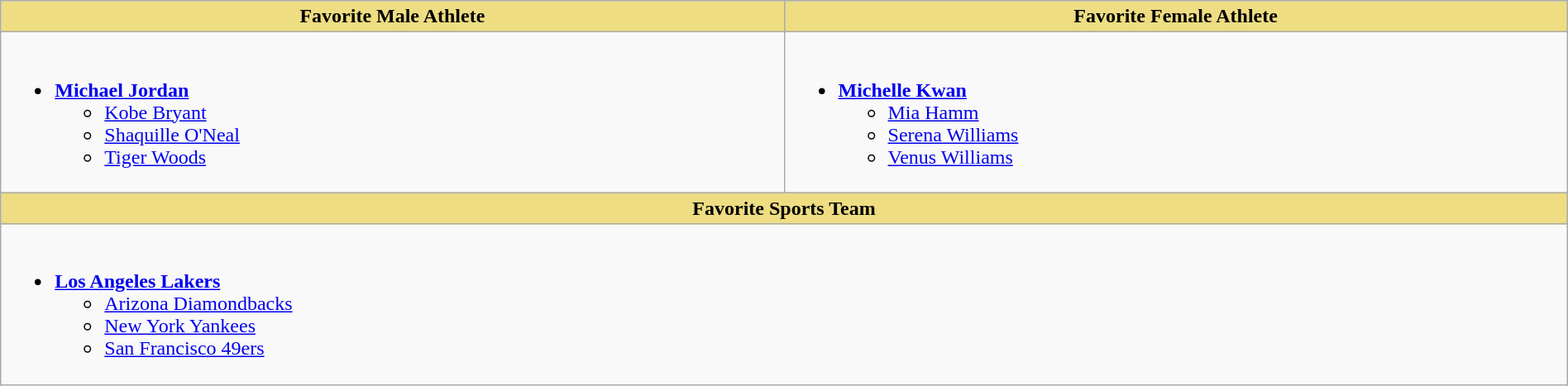<table class="wikitable" style="width:100%">
<tr>
<th style="background:#EEDD82; width:50%">Favorite Male Athlete</th>
<th style="background:#EEDD82; width:50%">Favorite Female Athlete</th>
</tr>
<tr>
<td valign="top"><br><ul><li><strong><a href='#'>Michael Jordan</a></strong><ul><li><a href='#'>Kobe Bryant</a></li><li><a href='#'>Shaquille O'Neal</a></li><li><a href='#'>Tiger Woods</a></li></ul></li></ul></td>
<td valign="top"><br><ul><li><strong><a href='#'>Michelle Kwan</a></strong><ul><li><a href='#'>Mia Hamm</a></li><li><a href='#'>Serena Williams</a></li><li><a href='#'>Venus Williams</a></li></ul></li></ul></td>
</tr>
<tr>
<th style="background:#EEDD82;" colspan="2">Favorite Sports Team</th>
</tr>
<tr>
<td colspan="2" valign="top"><br><ul><li><strong><a href='#'>Los Angeles Lakers</a></strong><ul><li><a href='#'>Arizona Diamondbacks</a></li><li><a href='#'>New York Yankees</a></li><li><a href='#'>San Francisco 49ers</a></li></ul></li></ul></td>
</tr>
</table>
